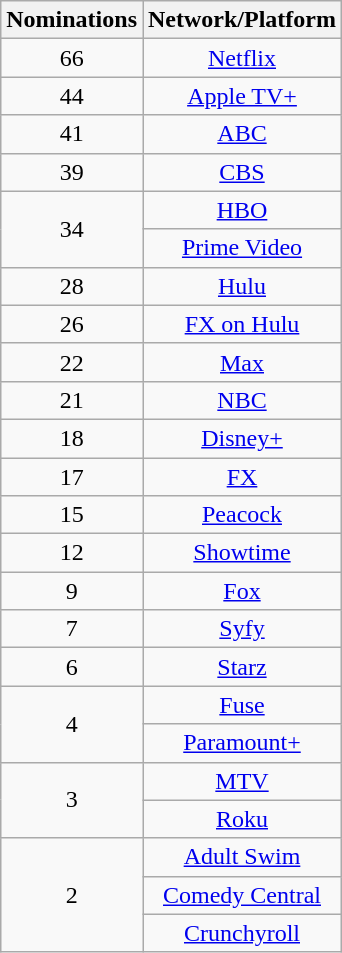<table class="wikitable" rowspan=2 border=2 style="text-align:center;">
<tr>
<th scope="col" style="width:55px;">Nominations</th>
<th scope="col" style="text-align:center;">Network/Platform</th>
</tr>
<tr>
<td style="text-align:center">66</td>
<td><a href='#'>Netflix</a></td>
</tr>
<tr>
<td style="text-align:center">44</td>
<td><a href='#'>Apple TV+</a></td>
</tr>
<tr>
<td style="text-align:center">41</td>
<td><a href='#'>ABC</a></td>
</tr>
<tr>
<td style="text-align:center">39</td>
<td><a href='#'>CBS</a></td>
</tr>
<tr>
<td rowspan="2" style="text-align:center">34</td>
<td><a href='#'>HBO</a></td>
</tr>
<tr>
<td><a href='#'>Prime Video</a></td>
</tr>
<tr>
<td style="text-align:center">28</td>
<td><a href='#'>Hulu</a></td>
</tr>
<tr>
<td style="text-align:center">26</td>
<td><a href='#'>FX on Hulu</a></td>
</tr>
<tr>
<td style="text-align:center">22</td>
<td><a href='#'>Max</a></td>
</tr>
<tr>
<td style="text-align:center">21</td>
<td><a href='#'>NBC</a></td>
</tr>
<tr>
<td style="text-align:center">18</td>
<td><a href='#'>Disney+</a></td>
</tr>
<tr>
<td style="text-align:center">17</td>
<td><a href='#'>FX</a></td>
</tr>
<tr>
<td style="text-align:center">15</td>
<td><a href='#'>Peacock</a></td>
</tr>
<tr>
<td style="text-align:center">12</td>
<td><a href='#'>Showtime</a></td>
</tr>
<tr>
<td style="text-align:center">9</td>
<td><a href='#'>Fox</a></td>
</tr>
<tr>
<td style="text-align:center">7</td>
<td><a href='#'>Syfy</a></td>
</tr>
<tr>
<td style="text-align:center">6</td>
<td><a href='#'>Starz</a></td>
</tr>
<tr>
<td rowspan="2" style="text-align:center">4</td>
<td><a href='#'>Fuse</a></td>
</tr>
<tr>
<td><a href='#'>Paramount+</a></td>
</tr>
<tr>
<td rowspan="2" style="text-align:center">3</td>
<td><a href='#'>MTV</a></td>
</tr>
<tr>
<td><a href='#'>Roku</a></td>
</tr>
<tr>
<td rowspan="3" style="text-align:center">2</td>
<td><a href='#'>Adult Swim</a></td>
</tr>
<tr>
<td><a href='#'>Comedy Central</a></td>
</tr>
<tr>
<td><a href='#'>Crunchyroll</a></td>
</tr>
</table>
